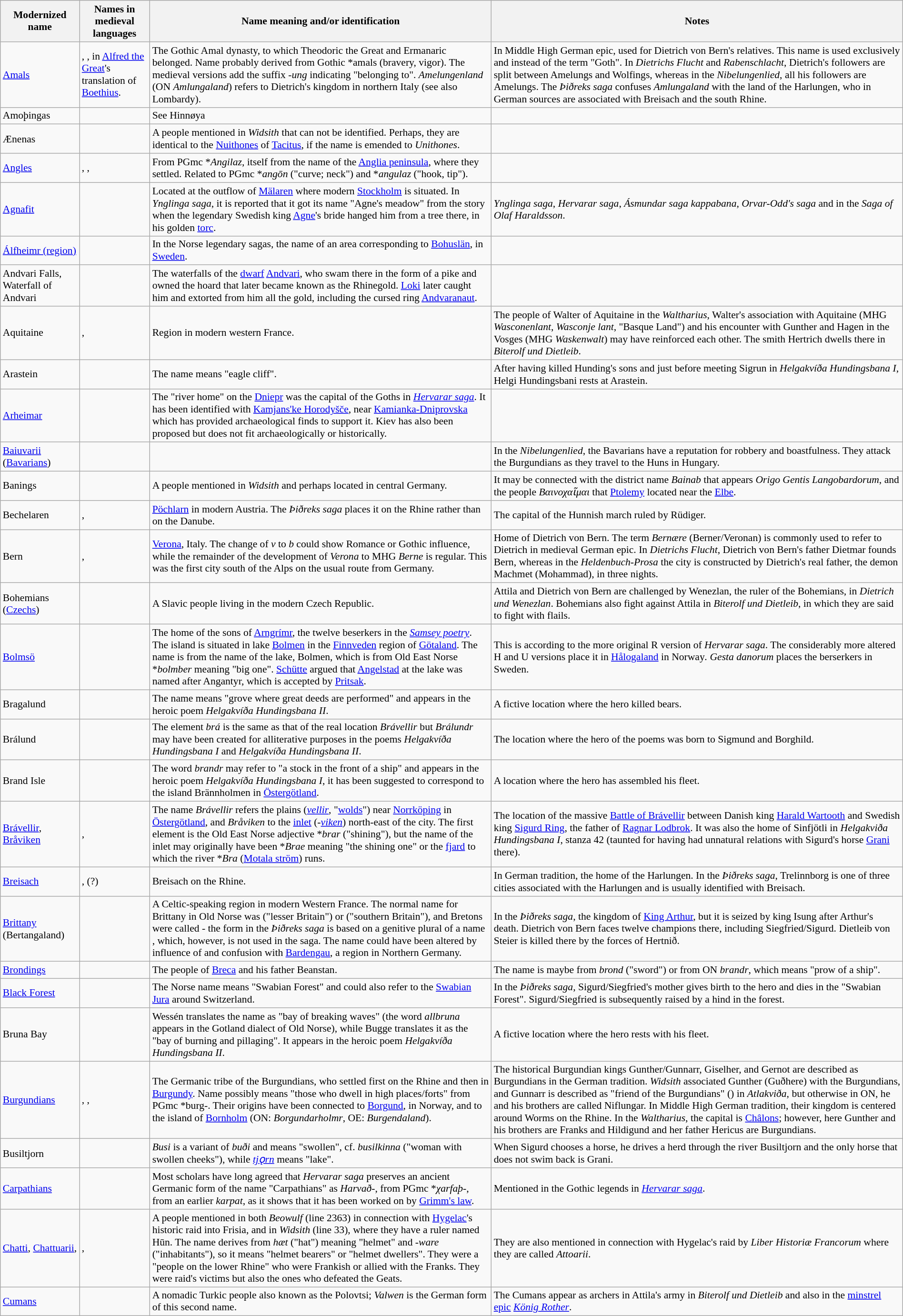<table class="wikitable sortable" style="font-size: 90%; width: 100%">
<tr>
<th>Modernized name</th>
<th>Names in medieval languages</th>
<th>Name meaning and/or identification</th>
<th>Notes</th>
</tr>
<tr>
<td><a href='#'>Amals</a></td>
<td>, ,  in <a href='#'>Alfred the Great</a>'s translation of <a href='#'>Boethius</a>.</td>
<td>The Gothic Amal dynasty, to which Theodoric the Great and Ermanaric belonged. Name probably derived from Gothic *amals (bravery, vigor). The medieval versions add the suffix <em>-ung</em> indicating "belonging to". <em>Amelungenland</em> (ON <em>Amlungaland</em>) refers to Dietrich's kingdom in northern Italy (see also Lombardy).</td>
<td>In Middle High German epic, used for Dietrich von Bern's relatives. This name is used exclusively and instead of the term "Goth". In <em>Dietrichs Flucht</em> and <em>Rabenschlacht</em>, Dietrich's followers are split between Amelungs and Wolfings, whereas in the <em>Nibelungenlied</em>, all his followers are Amelungs. The <em>Þiðreks saga</em> confuses <em>Amlungaland</em> with the land of the Harlungen, who in German sources are associated with Breisach and the south Rhine.</td>
</tr>
<tr>
<td>Amoþingas</td>
<td></td>
<td>See Hinnøya</td>
<td></td>
</tr>
<tr>
<td>Ænenas</td>
<td></td>
<td>A people mentioned in <em>Widsith</em> that can not be identified. Perhaps, they are identical to the <a href='#'>Nuithones</a> of <a href='#'>Tacitus</a>, if the name is emended to <em>Unithones</em>.</td>
<td></td>
</tr>
<tr>
<td><a href='#'>Angles</a></td>
<td>, , </td>
<td>From PGmc *<em>Angilaz</em>, itself from the name of the <a href='#'>Anglia peninsula</a>, where they settled. Related to PGmc *<em>angōn</em> ("curve; neck") and *<em>angulaz</em> ("hook, tip").</td>
<td></td>
</tr>
<tr>
<td><a href='#'>Agnafit</a></td>
<td></td>
<td>Located at the outflow of <a href='#'>Mälaren</a> where modern <a href='#'>Stockholm</a> is situated. In <em>Ynglinga saga</em>, it is reported that it got its name "Agne's meadow" from the story when the legendary Swedish king <a href='#'>Agne</a>'s bride hanged him from a tree there, in his golden <a href='#'>torc</a>.</td>
<td><em>Ynglinga saga</em>, <em>Hervarar saga</em>, <em>Ásmundar saga kappabana</em>, <em>Orvar-Odd's saga</em> and in the <em>Saga of Olaf Haraldsson</em>.</td>
</tr>
<tr>
<td><a href='#'>Álfheimr (region)</a></td>
<td></td>
<td>In the Norse legendary sagas, the name of an area corresponding to <a href='#'>Bohuslän</a>, in <a href='#'>Sweden</a>.</td>
<td></td>
</tr>
<tr>
<td>Andvari Falls, Waterfall of Andvari</td>
<td></td>
<td>The waterfalls of the <a href='#'>dwarf</a> <a href='#'>Andvari</a>, who swam there in the form of a pike and owned the hoard that later became known as the Rhinegold. <a href='#'>Loki</a> later caught him and extorted from him all the gold, including the cursed ring <a href='#'>Andvaranaut</a>.</td>
<td></td>
</tr>
<tr>
<td>Aquitaine</td>
<td>, </td>
<td>Region in modern western France.</td>
<td>The people of Walter of Aquitaine in the <em>Waltharius</em>, Walter's association with Aquitaine (MHG <em>Wasconenlant</em>, <em>Wasconje lant</em>, "Basque Land") and his encounter with Gunther and Hagen in the Vosges (MHG <em>Waskenwalt</em>) may have reinforced each other. The smith Hertrich dwells there in <em>Biterolf und Dietleib</em>.</td>
</tr>
<tr>
<td>Arastein</td>
<td></td>
<td>The name means "eagle cliff".</td>
<td>After having killed Hunding's sons and just before meeting Sigrun in <em>Helgakvíða Hundingsbana I</em>, Helgi Hundingsbani rests at Arastein.</td>
</tr>
<tr>
<td><a href='#'>Arheimar</a></td>
<td></td>
<td>The "river home" on the <a href='#'>Dniepr</a> was the capital of the Goths in <em><a href='#'>Hervarar saga</a></em>. It has been identified with <a href='#'>Kamjans'ke Horodyšče</a>, near <a href='#'>Kamianka-Dniprovska</a> which has provided archaeological finds to support it. Kiev has also been proposed but does not fit archaeologically or historically.</td>
<td></td>
</tr>
<tr>
<td><a href='#'>Baiuvarii</a> (<a href='#'>Bavarians</a>)</td>
<td></td>
<td></td>
<td>In the <em>Nibelungenlied</em>, the Bavarians have a reputation for robbery and boastfulness. They attack the Burgundians as they travel to the Huns in Hungary.</td>
</tr>
<tr>
<td>Banings</td>
<td></td>
<td>A people mentioned in <em>Widsith</em> and perhaps located in central Germany.</td>
<td>It may be connected with the district name <em>Bainab</em> that appears <em>Origo Gentis Langobardorum</em>, and the people <em>Βαινοχαῖμαι</em> that <a href='#'>Ptolemy</a> located near the <a href='#'>Elbe</a>.</td>
</tr>
<tr>
<td>Bechelaren</td>
<td>, </td>
<td><a href='#'>Pöchlarn</a> in modern Austria. The <em>Þiðreks saga</em> places it on the Rhine rather than on the Danube.</td>
<td>The capital of the Hunnish march ruled by Rüdiger.</td>
</tr>
<tr>
<td>Bern</td>
<td>, </td>
<td><a href='#'>Verona</a>, Italy. The change of <em>v</em> to <em>b</em> could show Romance or Gothic influence, while the remainder of the development of <em>Verona</em> to MHG <em>Berne</em> is regular. This was the first city south of the Alps on the usual route from Germany.</td>
<td>Home of Dietrich von Bern. The term <em>Bernære</em> (Berner/Veronan) is commonly used to refer to Dietrich in medieval German epic. In <em>Dietrichs Flucht</em>, Dietrich von Bern's father Dietmar founds Bern, whereas in the <em>Heldenbuch-Prosa</em> the city is constructed by Dietrich's real father, the demon Machmet (Mohammad), in three nights.</td>
</tr>
<tr>
<td>Bohemians (<a href='#'>Czechs</a>)</td>
<td></td>
<td>A Slavic people living in the modern Czech Republic.</td>
<td>Attila and Dietrich von Bern are challenged by Wenezlan, the ruler of the Bohemians, in <em>Dietrich und Wenezlan</em>. Bohemians also fight against Attila in <em>Biterolf und Dietleib</em>, in which they are said to fight with flails.</td>
</tr>
<tr>
<td><a href='#'>Bolmsö</a></td>
<td></td>
<td>The home of the sons of <a href='#'>Arngrímr</a>, the twelve beserkers in the <em><a href='#'>Samsey poetry</a></em>. The island is situated in lake <a href='#'>Bolmen</a> in the <a href='#'>Finnveden</a> region of <a href='#'>Götaland</a>. The name is from the name of the lake, Bolmen, which is from Old East Norse *<em>bolmber</em> meaning "big one". <a href='#'>Schütte</a> argued that <a href='#'>Angelstad</a> at the lake was named after Angantyr, which is accepted by <a href='#'>Pritsak</a>.</td>
<td>This is according to the more original R version of <em>Hervarar saga</em>. The considerably more altered H and U versions place it in <a href='#'>Hålogaland</a> in Norway<em>. Gesta danorum </em>places the berserkers in Sweden.</td>
</tr>
<tr>
<td>Bragalund</td>
<td></td>
<td>The name means "grove where great deeds are performed" and appears in the heroic poem <em>Helgakvíða Hundingsbana II</em>.</td>
<td>A fictive location where the hero killed bears.</td>
</tr>
<tr>
<td>Brálund</td>
<td></td>
<td>The element <em>brá</em> is the same as that of the real location <em>Brávellir</em> but <em>Brálundr</em> may have been created for alliterative purposes in the poems <em>Helgakvíða Hundingsbana I</em> and <em>Helgakvíða Hundingsbana II</em>.</td>
<td>The location where the hero of the poems was born to Sigmund and Borghild.</td>
</tr>
<tr>
<td>Brand Isle</td>
<td></td>
<td>The word <em>brandr</em> may refer to "a stock in the front of a ship" and appears in the heroic poem <em>Helgakvíða Hundingsbana I</em>, it has been suggested to correspond to the island Brännholmen in <a href='#'>Östergötland</a>.</td>
<td>A location where the hero has assembled his fleet.</td>
</tr>
<tr>
<td><a href='#'>Brávellir</a>, <a href='#'>Bråviken</a></td>
<td>, </td>
<td>The name <em>Brávellir</em> refers the plains (<em><a href='#'>vellir</a></em>, "<a href='#'>wolds</a>") near <a href='#'>Norrköping</a> in <a href='#'>Östergötland</a>, and <em>Bråviken</em> to the <a href='#'>inlet</a> (-<em><a href='#'>viken</a></em>) north-east of the city. The first element is the Old East Norse adjective *<em>brar</em> ("shining"), but the name of the inlet may originally have been *<em>Brae</em> meaning "the shining one" or the <a href='#'>fjard</a> to which the river *<em>Bra</em> (<a href='#'>Motala ström</a>) runs.</td>
<td>The location of the massive <a href='#'>Battle of Brávellir</a> between Danish king <a href='#'>Harald Wartooth</a> and Swedish king <a href='#'>Sigurd Ring</a>, the father of <a href='#'>Ragnar Lodbrok</a>. It was also the home of Sinfjötli in <em>Helgakviða Hundingsbana I</em>, stanza 42 (taunted for having had unnatural relations with Sigurd's horse <a href='#'>Grani</a> there).</td>
</tr>
<tr>
<td><a href='#'>Breisach</a></td>
<td>,  (?)</td>
<td>Breisach on the Rhine.</td>
<td>In German tradition, the home of the Harlungen. In the <em>Þiðreks saga</em>, Trelinnborg is one of three cities associated with the Harlungen and is usually identified with Breisach.</td>
</tr>
<tr>
<td><a href='#'>Brittany</a> (Bertangaland)</td>
<td></td>
<td>A Celtic-speaking region in modern Western France. The normal name for Brittany in Old Norse was  ("lesser Britain") or  ("southern Britain"), and Bretons were called - the form in the <em>Þiðreks saga</em> is based on a genitive plural of a name , which, however, is not used in the saga. The name could have been altered by influence of and confusion with <a href='#'>Bardengau</a>, a region in Northern Germany.</td>
<td>In the <em>Þiðreks saga</em>, the kingdom of <a href='#'>King Arthur</a>, but it is seized by king Isung after Arthur's death. Dietrich von Bern faces twelve champions there, including Siegfried/Sigurd. Dietleib von Steier is killed there by the forces of Hertnið.</td>
</tr>
<tr>
<td><a href='#'>Brondings</a></td>
<td></td>
<td>The people of <a href='#'>Breca</a> and his father Beanstan.</td>
<td>The name is maybe from <em>brond</em> ("sword") or from ON <em>brandr</em>, which means "prow of a ship".</td>
</tr>
<tr>
<td><a href='#'>Black Forest</a></td>
<td></td>
<td>The Norse name means "Swabian Forest" and could also refer to the <a href='#'>Swabian Jura</a> around Switzerland.</td>
<td>In the <em>Þiðreks saga</em>, Sigurd/Siegfried's mother gives birth to the hero and dies in the "Swabian Forest". Sigurd/Siegfried is subsequently raised by a hind in the forest.</td>
</tr>
<tr>
<td>Bruna Bay</td>
<td></td>
<td>Wessén translates the name as "bay of breaking waves" (the word <em>allbruna</em> appears in the Gotland dialect of Old Norse), while Bugge translates it as the "bay of burning and pillaging". It appears in the heroic poem <em>Helgakvíða Hundingsbana II</em>.</td>
<td>A fictive location where the hero rests with his fleet.</td>
</tr>
<tr>
<td><a href='#'>Burgundians</a></td>
<td>, , </td>
<td>The Germanic tribe of the Burgundians, who settled first on the Rhine and then in <a href='#'>Burgundy</a>. Name possibly means "those who dwell in high places/forts" from PGmc *burg-. Their origins have been connected to <a href='#'>Borgund</a>, in Norway, and to the island of <a href='#'>Bornholm</a> (ON: <em>Borgundarholmr</em>, OE: <em>Burgendaland</em>).</td>
<td>The historical Burgundian kings Gunther/Gunnarr, Giselher, and Gernot are described as Burgundians in the German tradition. <em>Widsith</em> associated Gunther (Guðhere) with the Burgundians, and Gunnarr is described as "friend of the Burgundians" () in <em>Atlakviða</em>, but otherwise in ON, he and his brothers are called Niflungar. In Middle High German tradition, their kingdom is centered around Worms on the Rhine. In the <em>Waltharius</em>, the capital is <a href='#'>Châlons</a>; however, here Gunther and his brothers are Franks and Hildigund and her father Hericus are Burgundians.</td>
</tr>
<tr>
<td>Busiltjorn</td>
<td></td>
<td><em>Busi</em> is a variant of <em>buði</em> and means "swollen", cf. <em>busilkinna</em> ("woman with swollen cheeks"), while <em><a href='#'>tjǫrn</a></em> means "lake".</td>
<td>When Sigurd chooses a horse, he drives a herd through the river Busiltjorn and the only horse that does not swim back is Grani.</td>
</tr>
<tr>
<td><a href='#'>Carpathians</a></td>
<td></td>
<td>Most scholars have long agreed that <em>Hervarar saga</em> preserves an ancient Germanic form of the name "Carpathians" as <em>Harvað-</em>, from PGmc *<em>χarfaþ</em>-, from an earlier <em>karpat</em>, as it shows that it has been worked on by <a href='#'>Grimm's law</a>.</td>
<td>Mentioned in the Gothic legends in <em><a href='#'>Hervarar saga</a></em>.</td>
</tr>
<tr>
<td><a href='#'>Chatti</a>, <a href='#'>Chattuarii</a>,</td>
<td>, </td>
<td>A people mentioned in both <em>Beowulf</em> (line 2363) in connection with <a href='#'>Hygelac</a>'s historic raid into Frisia, and in <em>Widsith</em> (line 33), where they have a ruler named Hūn. The name derives from <em>hæt</em> ("hat") meaning "helmet" and -<em>ware</em> ("inhabitants"), so it means "helmet bearers" or "helmet dwellers".  They were a "people on the lower Rhine" who were Frankish or allied with the Franks. They were raid's victims but also the ones who defeated the Geats.</td>
<td>They are also mentioned in connection with Hygelac's raid by <em>Liber Historiæ Francorum</em> where they are called <em>Attoarii</em>.</td>
</tr>
<tr>
<td><a href='#'>Cumans</a></td>
<td></td>
<td>A nomadic Turkic people also known as the Polovtsi; <em>Valwen</em> is the German form of this second name.</td>
<td>The Cumans appear as archers in Attila's army in <em>Biterolf und Dietleib</em> and also in the <a href='#'>minstrel epic</a> <em><a href='#'>König Rother</a></em>.</td>
</tr>
</table>
